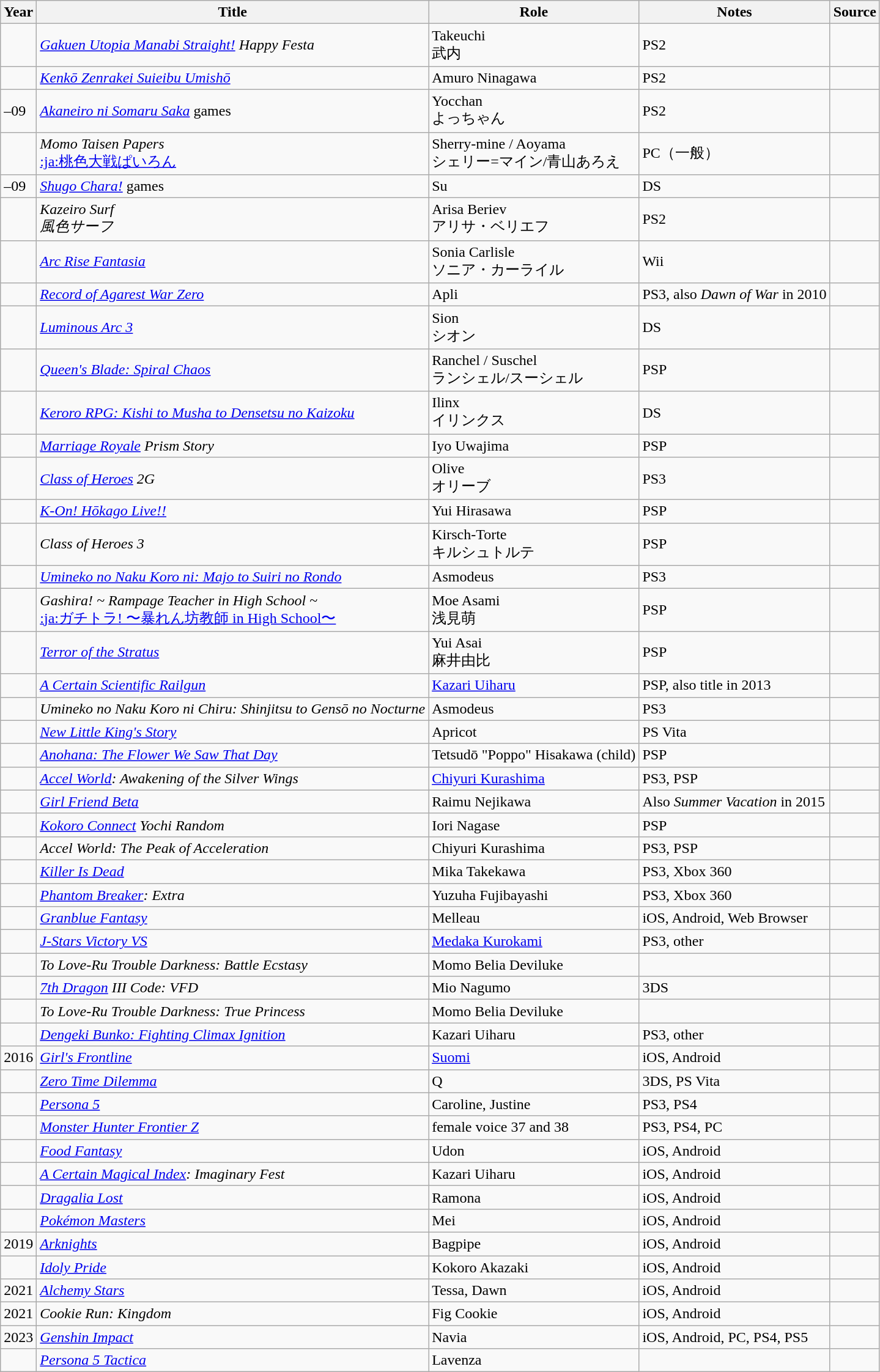<table class="wikitable sortable plainrowheaders">
<tr>
<th>Year</th>
<th>Title</th>
<th>Role</th>
<th class="unsortable">Notes</th>
<th class="unsortable">Source</th>
</tr>
<tr>
<td></td>
<td><em><a href='#'>Gakuen Utopia Manabi Straight!</a> Happy Festa</em></td>
<td>Takeuchi<br>武内</td>
<td>PS2</td>
<td></td>
</tr>
<tr>
<td></td>
<td><em><a href='#'>Kenkō Zenrakei Suieibu Umishō</a></em></td>
<td>Amuro Ninagawa</td>
<td>PS2</td>
<td></td>
</tr>
<tr>
<td>–09</td>
<td><em><a href='#'>Akaneiro ni Somaru Saka</a></em> games</td>
<td>Yocchan<br>よっちゃん</td>
<td>PS2</td>
<td></td>
</tr>
<tr>
<td></td>
<td><em>Momo Taisen Papers</em><br><a href='#'>:ja:桃色大戦ぱいろん</a></td>
<td>Sherry-mine / Aoyama<br>シェリー=マイン/青山あろえ</td>
<td>PC（一般）</td>
<td></td>
</tr>
<tr>
<td>–09</td>
<td><em><a href='#'>Shugo Chara!</a></em> games</td>
<td>Su</td>
<td>DS</td>
<td></td>
</tr>
<tr>
<td></td>
<td><em>Kazeiro Surf<br>風色サーフ</em></td>
<td>Arisa Beriev<br>アリサ・ベリエフ</td>
<td>PS2</td>
<td></td>
</tr>
<tr>
<td></td>
<td><em><a href='#'>Arc Rise Fantasia</a></em></td>
<td>Sonia Carlisle<br>ソニア・カーライル</td>
<td>Wii</td>
<td></td>
</tr>
<tr>
<td></td>
<td><em><a href='#'>Record of Agarest War Zero</a></em></td>
<td>Apli</td>
<td>PS3, also <em>Dawn of War</em> in 2010</td>
<td></td>
</tr>
<tr>
<td></td>
<td><em><a href='#'>Luminous Arc 3</a></em></td>
<td>Sion<br>シオン</td>
<td>DS</td>
<td></td>
</tr>
<tr>
<td></td>
<td><em><a href='#'>Queen's Blade: Spiral Chaos</a></em></td>
<td>Ranchel / Suschel<br>ランシェル/スーシェル</td>
<td>PSP</td>
<td></td>
</tr>
<tr>
<td></td>
<td><em><a href='#'>Keroro RPG: Kishi to Musha to Densetsu no Kaizoku</a></em></td>
<td>Ilinx<br>イリンクス</td>
<td>DS</td>
<td></td>
</tr>
<tr>
<td></td>
<td><em><a href='#'>Marriage Royale</a> Prism Story</em></td>
<td>Iyo Uwajima</td>
<td>PSP</td>
<td></td>
</tr>
<tr>
<td></td>
<td><em><a href='#'>Class of Heroes</a> 2G</em></td>
<td>Olive<br>オリーブ</td>
<td>PS3</td>
<td></td>
</tr>
<tr>
<td></td>
<td><em><a href='#'>K-On! Hōkago Live!!</a></em></td>
<td>Yui Hirasawa</td>
<td>PSP</td>
<td></td>
</tr>
<tr>
<td></td>
<td><em>Class of Heroes 3</em></td>
<td>Kirsch-Torte<br>キルシュトルテ</td>
<td>PSP</td>
<td></td>
</tr>
<tr>
<td></td>
<td><em><a href='#'>Umineko no Naku Koro ni: Majo to Suiri no Rondo</a></em></td>
<td>Asmodeus</td>
<td>PS3</td>
<td></td>
</tr>
<tr>
<td></td>
<td><em>Gashira! ~ Rampage Teacher in High School ~</em><br><a href='#'>:ja:ガチトラ! 〜暴れん坊教師 in High School〜</a></td>
<td>Moe Asami<br>浅見萌</td>
<td>PSP</td>
<td></td>
</tr>
<tr>
<td></td>
<td><em><a href='#'>Terror of the Stratus</a></em></td>
<td>Yui Asai<br>麻井由比</td>
<td>PSP</td>
<td></td>
</tr>
<tr>
<td></td>
<td><em><a href='#'>A Certain Scientific Railgun</a></em></td>
<td><a href='#'>Kazari Uiharu</a></td>
<td>PSP, also title in 2013</td>
<td></td>
</tr>
<tr>
<td></td>
<td><em>Umineko no Naku Koro ni Chiru: Shinjitsu to Gensō no Nocturne</em></td>
<td>Asmodeus</td>
<td>PS3</td>
<td></td>
</tr>
<tr>
<td></td>
<td><em><a href='#'>New Little King's Story</a></em></td>
<td>Apricot</td>
<td>PS Vita</td>
<td></td>
</tr>
<tr>
<td></td>
<td><em><a href='#'>Anohana: The Flower We Saw That Day</a></em></td>
<td>Tetsudō "Poppo" Hisakawa (child)</td>
<td>PSP</td>
<td></td>
</tr>
<tr>
<td></td>
<td><em><a href='#'>Accel World</a>: Awakening of the Silver Wings</em></td>
<td><a href='#'>Chiyuri Kurashima</a></td>
<td>PS3, PSP</td>
<td></td>
</tr>
<tr>
<td></td>
<td><em><a href='#'>Girl Friend Beta</a></em></td>
<td>Raimu Nejikawa</td>
<td>Also <em>Summer Vacation</em> in 2015</td>
<td></td>
</tr>
<tr>
<td></td>
<td><em><a href='#'>Kokoro Connect</a> Yochi Random</em></td>
<td>Iori Nagase</td>
<td>PSP</td>
<td></td>
</tr>
<tr>
<td></td>
<td><em>Accel World: The Peak of Acceleration</em></td>
<td>Chiyuri Kurashima</td>
<td>PS3, PSP</td>
<td></td>
</tr>
<tr>
<td></td>
<td><em><a href='#'>Killer Is Dead</a></em></td>
<td>Mika Takekawa</td>
<td>PS3, Xbox 360</td>
<td></td>
</tr>
<tr>
<td></td>
<td><em><a href='#'>Phantom Breaker</a>: Extra</em></td>
<td>Yuzuha Fujibayashi</td>
<td>PS3, Xbox 360</td>
<td></td>
</tr>
<tr>
<td></td>
<td><em><a href='#'>Granblue Fantasy</a></em></td>
<td>Melleau</td>
<td>iOS, Android, Web Browser</td>
<td></td>
</tr>
<tr>
<td></td>
<td><em><a href='#'>J-Stars Victory VS</a></em></td>
<td><a href='#'>Medaka Kurokami</a></td>
<td>PS3, other</td>
<td></td>
</tr>
<tr>
<td></td>
<td><em>To Love-Ru Trouble Darkness: Battle Ecstasy</em></td>
<td>Momo Belia Deviluke</td>
<td></td>
<td></td>
</tr>
<tr>
<td></td>
<td><em><a href='#'>7th Dragon</a> III Code: VFD</em></td>
<td>Mio Nagumo</td>
<td>3DS</td>
<td></td>
</tr>
<tr>
<td></td>
<td><em>To Love-Ru Trouble Darkness: True Princess</em></td>
<td>Momo Belia Deviluke</td>
<td></td>
<td></td>
</tr>
<tr>
<td></td>
<td><em><a href='#'>Dengeki Bunko: Fighting Climax Ignition</a></em></td>
<td>Kazari Uiharu</td>
<td>PS3, other</td>
<td></td>
</tr>
<tr>
<td>2016</td>
<td><a href='#'><em>Girl's Frontline</em></a></td>
<td><a href='#'>Suomi</a></td>
<td>iOS, Android</td>
<td></td>
</tr>
<tr>
<td></td>
<td><em><a href='#'>Zero Time Dilemma</a></em></td>
<td>Q</td>
<td>3DS, PS Vita</td>
<td></td>
</tr>
<tr>
<td></td>
<td><em><a href='#'>Persona 5</a></em></td>
<td>Caroline, Justine</td>
<td>PS3, PS4</td>
<td></td>
</tr>
<tr>
<td></td>
<td><em><a href='#'>Monster Hunter Frontier Z</a></em></td>
<td>female voice 37 and 38</td>
<td>PS3, PS4, PC</td>
<td></td>
</tr>
<tr>
<td></td>
<td><em><a href='#'>Food Fantasy</a></em></td>
<td>Udon</td>
<td>iOS, Android</td>
<td></td>
</tr>
<tr>
<td></td>
<td><em><a href='#'>A Certain Magical Index</a>: Imaginary Fest</em></td>
<td>Kazari Uiharu</td>
<td>iOS, Android</td>
<td></td>
</tr>
<tr>
<td></td>
<td><em><a href='#'>Dragalia Lost</a></em></td>
<td>Ramona</td>
<td>iOS, Android</td>
<td></td>
</tr>
<tr>
<td></td>
<td><em><a href='#'>Pokémon Masters</a></em></td>
<td>Mei</td>
<td>iOS, Android</td>
<td></td>
</tr>
<tr>
<td>2019</td>
<td><em><a href='#'>Arknights</a></em></td>
<td>Bagpipe</td>
<td>iOS, Android</td>
<td></td>
</tr>
<tr>
<td></td>
<td><em><a href='#'>Idoly Pride</a></em></td>
<td>Kokoro Akazaki</td>
<td>iOS, Android</td>
<td></td>
</tr>
<tr>
<td>2021</td>
<td><em><a href='#'>Alchemy Stars</a></em></td>
<td>Tessa, Dawn</td>
<td>iOS, Android</td>
<td></td>
</tr>
<tr>
<td>2021</td>
<td><em>Cookie Run: Kingdom</em></td>
<td>Fig Cookie</td>
<td>iOS, Android</td>
<td></td>
</tr>
<tr>
<td>2023</td>
<td><em><a href='#'>Genshin Impact</a></em></td>
<td>Navia</td>
<td>iOS, Android, PC, PS4, PS5</td>
<td></td>
</tr>
<tr>
<td></td>
<td><em><a href='#'>Persona 5 Tactica</a></em></td>
<td>Lavenza</td>
<td></td>
<td></td>
</tr>
</table>
